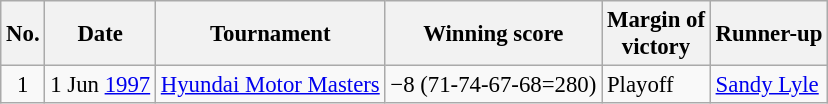<table class="wikitable" style="font-size:95%;">
<tr>
<th>No.</th>
<th>Date</th>
<th>Tournament</th>
<th>Winning score</th>
<th>Margin of<br>victory</th>
<th>Runner-up</th>
</tr>
<tr>
<td align=center>1</td>
<td align=right>1 Jun <a href='#'>1997</a></td>
<td><a href='#'>Hyundai Motor Masters</a></td>
<td>−8 (71-74-67-68=280)</td>
<td>Playoff</td>
<td> <a href='#'>Sandy Lyle</a></td>
</tr>
</table>
